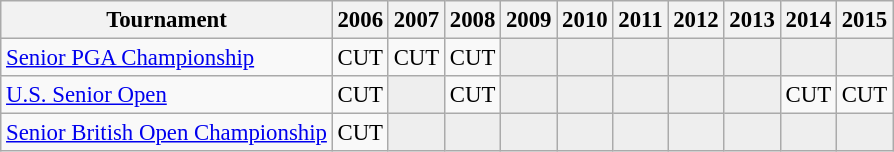<table class="wikitable" style="font-size:95%;text-align:center;">
<tr>
<th>Tournament</th>
<th>2006</th>
<th>2007</th>
<th>2008</th>
<th>2009</th>
<th>2010</th>
<th>2011</th>
<th>2012</th>
<th>2013</th>
<th>2014</th>
<th>2015</th>
</tr>
<tr>
<td align=left><a href='#'>Senior PGA Championship</a></td>
<td>CUT</td>
<td>CUT</td>
<td>CUT</td>
<td style="background:#eeeeee;"></td>
<td style="background:#eeeeee;"></td>
<td style="background:#eeeeee;"></td>
<td style="background:#eeeeee;"></td>
<td style="background:#eeeeee;"></td>
<td style="background:#eeeeee;"></td>
<td style="background:#eeeeee;"></td>
</tr>
<tr>
<td align=left><a href='#'>U.S. Senior Open</a></td>
<td>CUT</td>
<td style="background:#eeeeee;"></td>
<td>CUT</td>
<td style="background:#eeeeee;"></td>
<td style="background:#eeeeee;"></td>
<td style="background:#eeeeee;"></td>
<td style="background:#eeeeee;"></td>
<td style="background:#eeeeee;"></td>
<td>CUT</td>
<td>CUT</td>
</tr>
<tr>
<td align=left><a href='#'>Senior British Open Championship</a></td>
<td>CUT</td>
<td style="background:#eeeeee;"></td>
<td style="background:#eeeeee;"></td>
<td style="background:#eeeeee;"></td>
<td style="background:#eeeeee;"></td>
<td style="background:#eeeeee;"></td>
<td style="background:#eeeeee;"></td>
<td style="background:#eeeeee;"></td>
<td style="background:#eeeeee;"></td>
<td style="background:#eeeeee;"></td>
</tr>
</table>
